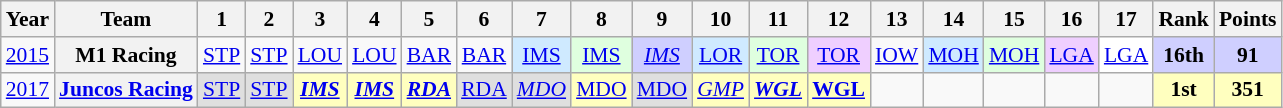<table class="wikitable" style="text-align:center; font-size:90%">
<tr>
<th>Year</th>
<th>Team</th>
<th>1</th>
<th>2</th>
<th>3</th>
<th>4</th>
<th>5</th>
<th>6</th>
<th>7</th>
<th>8</th>
<th>9</th>
<th>10</th>
<th>11</th>
<th>12</th>
<th>13</th>
<th>14</th>
<th>15</th>
<th>16</th>
<th>17</th>
<th>Rank</th>
<th>Points</th>
</tr>
<tr>
<td><a href='#'>2015</a></td>
<th>M1 Racing</th>
<td><a href='#'>STP</a></td>
<td><a href='#'>STP</a></td>
<td><a href='#'>LOU</a></td>
<td><a href='#'>LOU</a></td>
<td><a href='#'>BAR</a></td>
<td><a href='#'>BAR</a></td>
<td style="background:#CFEAFF;"><a href='#'>IMS</a><br></td>
<td style="background:#DFFFDF;"><a href='#'>IMS</a><br></td>
<td style="background:#CFCFFF;"><em><a href='#'>IMS</a></em><br></td>
<td style="background:#CFEAFF;"><a href='#'>LOR</a><br></td>
<td style="background:#DFFFDF;"><a href='#'>TOR</a><br></td>
<td style="background:#EFCFFF;"><a href='#'>TOR</a><br></td>
<td><a href='#'>IOW</a></td>
<td style="background:#CFEAFF;"><a href='#'>MOH</a><br></td>
<td style="background:#DFFFDF;"><a href='#'>MOH</a><br></td>
<td style="background:#EFCFFF;"><a href='#'>LGA</a><br></td>
<td style="background:#FFFFFF;"><a href='#'>LGA</a><br></td>
<th style="background:#CFCFFF;">16th</th>
<th style="background:#CFCFFF;">91</th>
</tr>
<tr>
<td><a href='#'>2017</a></td>
<th><a href='#'>Juncos Racing</a></th>
<td style="background:#DFDFDF;"><a href='#'>STP</a><br></td>
<td style="background:#DFDFDF;"><a href='#'>STP</a><br></td>
<td style="background:#FFFFBF;"><strong><em><a href='#'>IMS</a></em></strong><br></td>
<td style="background:#FFFFBF;"><strong><em><a href='#'>IMS</a></em></strong><br></td>
<td style="background:#FFFFBF;"><strong><em><a href='#'>RDA</a></em></strong><br></td>
<td style="background:#DFDFDF;"><a href='#'>RDA</a><br></td>
<td style="background:#DFDFDF;"><em><a href='#'>MDO</a></em><br></td>
<td style="background:#FFFFBF;"><a href='#'>MDO</a><br></td>
<td style="background:#DFDFDF;"><a href='#'>MDO</a><br></td>
<td style="background:#FFFFBF;"><em><a href='#'>GMP</a></em><br></td>
<td style="background:#FFFFBF;"><strong><em><a href='#'>WGL</a></em></strong><br></td>
<td style="background:#FFFFBF;"><strong><a href='#'>WGL</a></strong><br></td>
<td></td>
<td></td>
<td></td>
<td></td>
<td></td>
<th style="background:#FFFFBF;">1st</th>
<th style="background:#FFFFBF;">351</th>
</tr>
</table>
